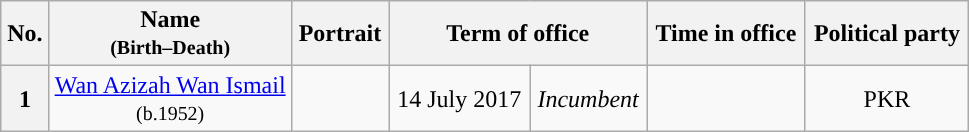<table class="wikitable" style="text-align:center">
<tr>
<th>No.</th>
<th width=25%>Name<br><small>(Birth–Death)</small></th>
<th>Portrait</th>
<th colspan="2">Term of office</th>
<th>Time in office</th>
<th>Political party</th>
</tr>
<tr>
<th>1</th>
<td><a href='#'>Wan Azizah Wan Ismail</a><br><small>(b.1952)</small></td>
<td></td>
<td>14 July 2017</td>
<td><em>Incumbent</em></td>
<td></td>
<td style="background: ">PKR</td>
</tr>
</table>
